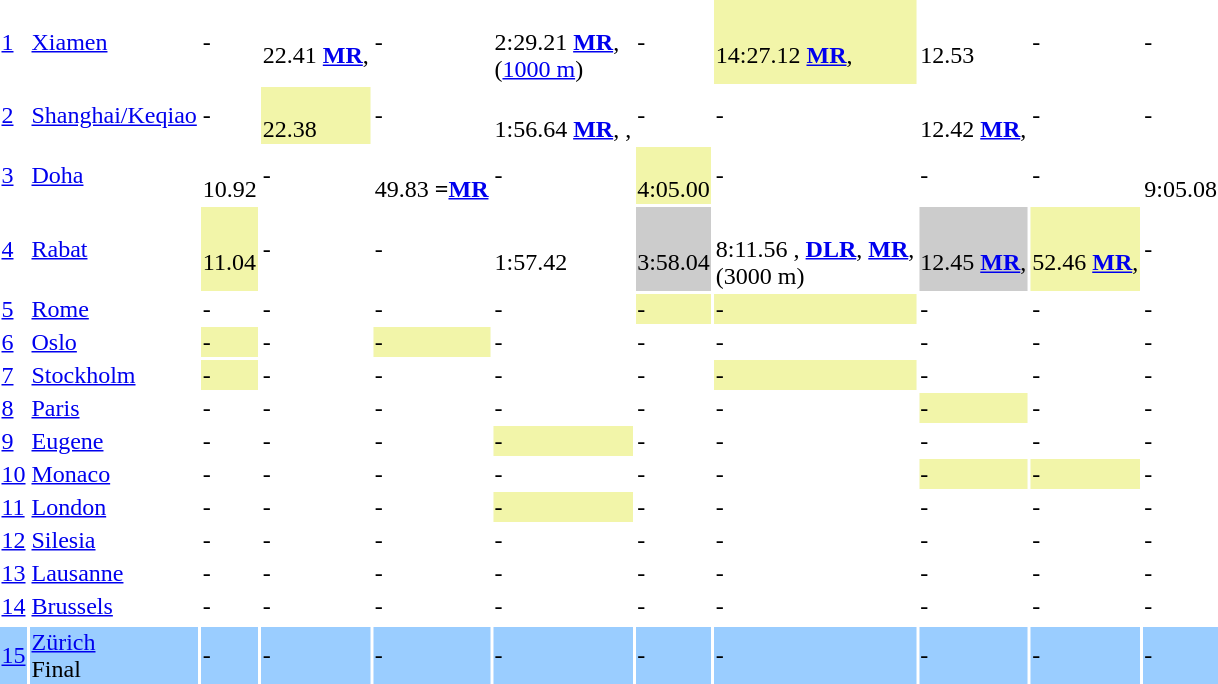<table>
<tr>
<td><a href='#'>1</a></td>
<td><a href='#'>Xiamen</a></td>
<td>-</td>
<td><br> 22.41 <strong><a href='#'>MR</a></strong>, </td>
<td>-</td>
<td><br> 2:29.21 <strong><a href='#'>MR</a></strong>, <br> (<a href='#'>1000 m</a>)</td>
<td>-</td>
<td bgcolor=#F2F5A9><br> 14:27.12 <strong><a href='#'>MR</a></strong>, </td>
<td><br> 12.53 </td>
<td>-</td>
<td>-</td>
</tr>
<tr>
<td><a href='#'>2</a></td>
<td><a href='#'>Shanghai/Keqiao</a></td>
<td>-</td>
<td bgcolor=#F2F5A9><br> 22.38 </td>
<td>-</td>
<td><br> 1:56.64 <strong><a href='#'>MR</a></strong>, , </td>
<td>-</td>
<td>-</td>
<td><br> 12.42 <strong><a href='#'>MR</a></strong>, </td>
<td>-</td>
<td>-</td>
</tr>
<tr>
<td><a href='#'>3</a></td>
<td><a href='#'>Doha</a></td>
<td><br> 10.92 </td>
<td>-</td>
<td><br> 49.83 <strong>=<a href='#'>MR</a></strong></td>
<td>-</td>
<td bgcolor=#F2F5A9><br> 4:05.00 </td>
<td>-</td>
<td>-</td>
<td>-</td>
<td><br> 9:05.08 </td>
</tr>
<tr>
<td><a href='#'>4</a></td>
<td><a href='#'>Rabat</a></td>
<td bgcolor=#F2F5A9><br> 11.04 </td>
<td>-</td>
<td>-</td>
<td><br> 1:57.42</td>
<td bgcolor=#CCC><br> 3:58.04 </td>
<td><br> 8:11.56 <strong></strong>, <strong><a href='#'>DLR</a></strong>, <strong><a href='#'>MR</a></strong>, <br> (3000 m)</td>
<td bgcolor=#CCC><br> 12.45 <strong><a href='#'>MR</a></strong>, </td>
<td bgcolor=#F2F5A9><br> 52.46 <strong><a href='#'>MR</a></strong>, </td>
<td>-</td>
</tr>
<tr>
<td><a href='#'>5</a></td>
<td><a href='#'>Rome</a></td>
<td>-</td>
<td>-</td>
<td>-</td>
<td>-</td>
<td bgcolor=#F2F5A9>-</td>
<td bgcolor=#F2F5A9>-</td>
<td>-</td>
<td>-</td>
<td>-</td>
</tr>
<tr>
<td><a href='#'>6</a></td>
<td><a href='#'>Oslo</a></td>
<td bgcolor=#F2F5A9>-</td>
<td>-</td>
<td bgcolor=#F2F5A9>-</td>
<td>-</td>
<td>-</td>
<td>-</td>
<td>-</td>
<td>-</td>
<td>-</td>
</tr>
<tr>
<td><a href='#'>7</a></td>
<td><a href='#'>Stockholm</a></td>
<td bgcolor=#F2F5A9>-</td>
<td>-</td>
<td>-</td>
<td>-</td>
<td>-</td>
<td bgcolor=#F2F5A9>-</td>
<td>-</td>
<td>-</td>
<td>-</td>
</tr>
<tr>
<td><a href='#'>8</a></td>
<td><a href='#'>Paris</a></td>
<td>-</td>
<td>-</td>
<td>-</td>
<td>-</td>
<td>-</td>
<td>-</td>
<td bgcolor=#F2F5A9>-</td>
<td>-</td>
<td>-</td>
</tr>
<tr>
<td><a href='#'>9</a></td>
<td><a href='#'>Eugene</a></td>
<td>-</td>
<td>-</td>
<td>-</td>
<td bgcolor=#F2F5A9>-</td>
<td>-</td>
<td>-</td>
<td>-</td>
<td>-</td>
<td>-</td>
</tr>
<tr>
<td><a href='#'>10</a></td>
<td><a href='#'>Monaco</a></td>
<td>-</td>
<td>-</td>
<td>-</td>
<td>-</td>
<td>-</td>
<td>-</td>
<td bgcolor=#F2F5A9>-</td>
<td bgcolor=#F2F5A9>-</td>
<td>-</td>
</tr>
<tr>
<td><a href='#'>11</a></td>
<td><a href='#'>London</a></td>
<td>-</td>
<td>-</td>
<td>-</td>
<td bgcolor=#F2F5A9>-</td>
<td>-</td>
<td>-</td>
<td>-</td>
<td>-</td>
<td>-</td>
</tr>
<tr>
<td><a href='#'>12</a></td>
<td><a href='#'>Silesia</a></td>
<td>-</td>
<td>-</td>
<td>-</td>
<td>-</td>
<td>-</td>
<td>-</td>
<td>-</td>
<td>-</td>
<td>-</td>
</tr>
<tr>
<td><a href='#'>13</a></td>
<td><a href='#'>Lausanne</a></td>
<td>-</td>
<td>-</td>
<td>-</td>
<td>-</td>
<td>-</td>
<td>-</td>
<td>-</td>
<td>-</td>
<td>-</td>
</tr>
<tr>
<td><a href='#'>14</a></td>
<td><a href='#'>Brussels</a></td>
<td>-</td>
<td>-</td>
<td>-</td>
<td>-</td>
<td>-</td>
<td>-</td>
<td>-</td>
<td>-</td>
<td>-</td>
</tr>
<tr>
</tr>
<tr bgcolor=#9acdff>
<td><a href='#'>15</a></td>
<td><a href='#'>Zürich</a><br>Final</td>
<td>-</td>
<td>-</td>
<td>-</td>
<td>-</td>
<td>-</td>
<td>-</td>
<td>-</td>
<td>-</td>
<td>-</td>
</tr>
<tr>
</tr>
</table>
